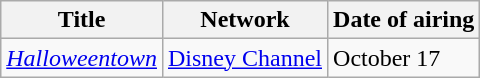<table class="wikitable">
<tr>
<th>Title</th>
<th>Network</th>
<th>Date of airing</th>
</tr>
<tr>
<td><em><a href='#'>Halloweentown</a></em></td>
<td><a href='#'>Disney Channel</a></td>
<td>October 17</td>
</tr>
</table>
